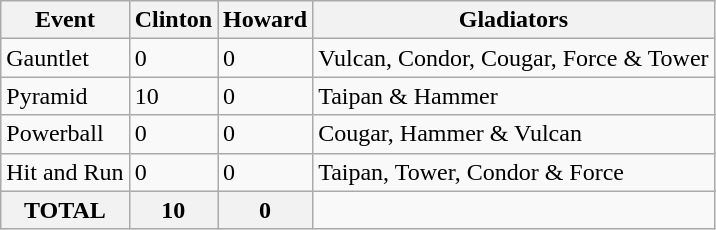<table class="wikitable">
<tr>
<th>Event</th>
<th>Clinton</th>
<th>Howard</th>
<th>Gladiators</th>
</tr>
<tr>
<td>Gauntlet</td>
<td>0</td>
<td>0</td>
<td>Vulcan, Condor, Cougar, Force & Tower</td>
</tr>
<tr>
<td>Pyramid</td>
<td>10</td>
<td>0</td>
<td>Taipan & Hammer</td>
</tr>
<tr>
<td>Powerball</td>
<td>0</td>
<td>0</td>
<td>Cougar, Hammer & Vulcan</td>
</tr>
<tr>
<td>Hit and Run</td>
<td>0</td>
<td>0</td>
<td>Taipan, Tower, Condor & Force</td>
</tr>
<tr>
<th>TOTAL</th>
<th>10</th>
<th>0</th>
</tr>
</table>
